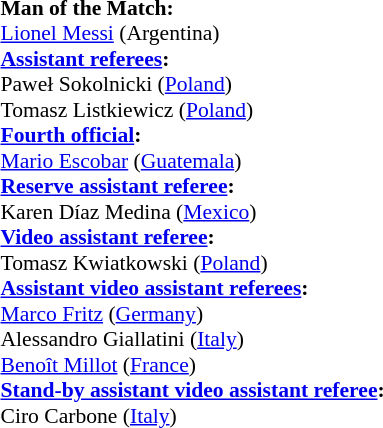<table style="width:100%; font-size:90%;">
<tr>
<td><br><strong>Man of the Match:</strong>
<br><a href='#'>Lionel Messi</a> (Argentina)<br><strong><a href='#'>Assistant referees</a>:</strong>
<br>Paweł Sokolnicki (<a href='#'>Poland</a>)
<br>Tomasz Listkiewicz (<a href='#'>Poland</a>)
<br><strong><a href='#'>Fourth official</a>:</strong>
<br><a href='#'>Mario Escobar</a> (<a href='#'>Guatemala</a>)
<br><strong><a href='#'>Reserve assistant referee</a>:</strong>
<br>Karen Díaz Medina (<a href='#'>Mexico</a>)
<br><strong><a href='#'>Video assistant referee</a>:</strong>
<br>Tomasz Kwiatkowski (<a href='#'>Poland</a>)
<br><strong><a href='#'>Assistant video assistant referees</a>:</strong>
<br> <a href='#'>Marco Fritz</a> (<a href='#'>Germany</a>)
<br>Alessandro Giallatini (<a href='#'>Italy</a>)
<br> <a href='#'>Benoît Millot</a> (<a href='#'>France</a>)
<br><strong><a href='#'>Stand-by assistant video assistant referee</a>:</strong>
<br>Ciro Carbone (<a href='#'>Italy</a>)</td>
</tr>
</table>
